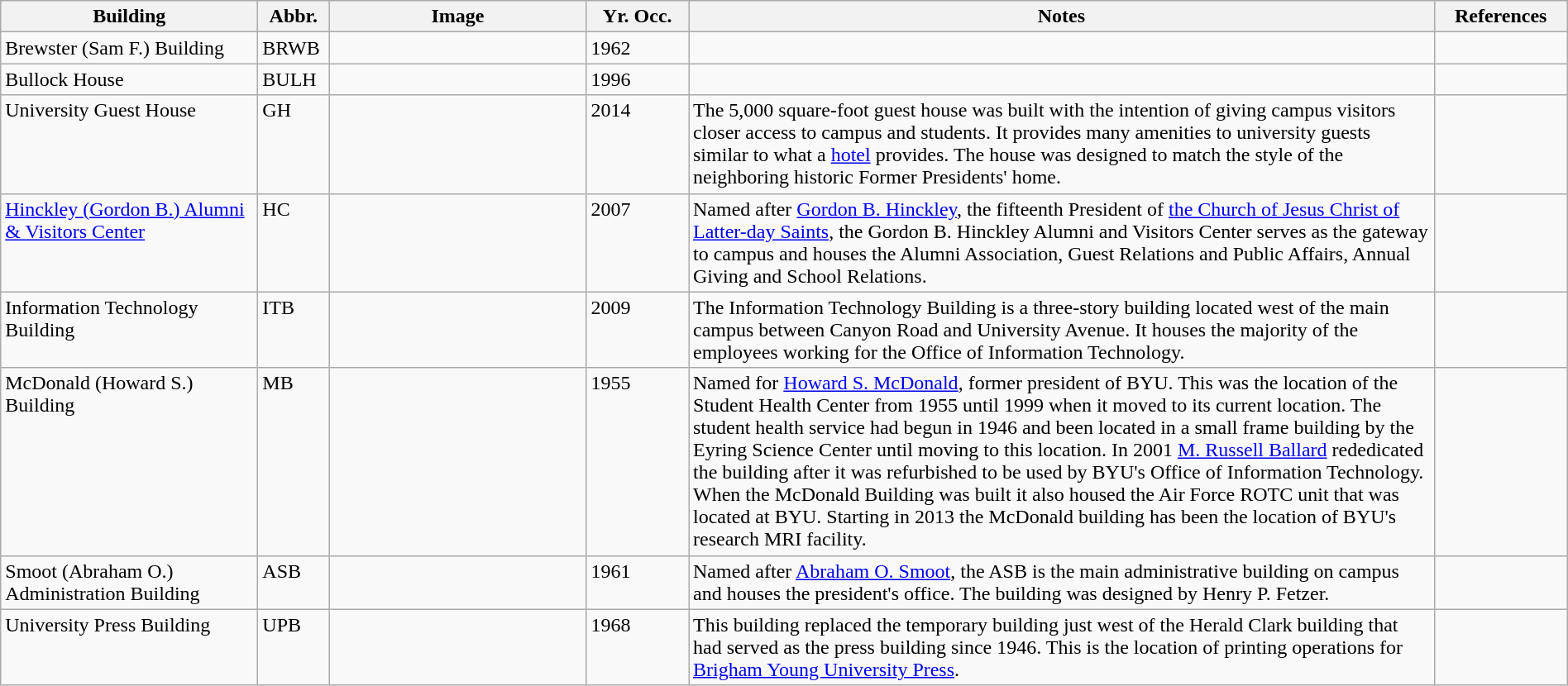<table class="wikitable sortable" style="width:100%;">
<tr>
<th style="width:200px;">Building</th>
<th width="50">Abbr.</th>
<th style="width:200px;" class="unsortable">Image</th>
<th width="75">Yr. Occ.</th>
<th class="unsortable">Notes</th>
<th style="width:100px;" class="unsortable">References</th>
</tr>
<tr valign="top">
<td>Brewster (Sam F.) Building</td>
<td>BRWB</td>
<td></td>
<td>1962</td>
<td></td>
<td></td>
</tr>
<tr valign="top">
<td>Bullock House</td>
<td>BULH</td>
<td></td>
<td>1996</td>
<td></td>
<td></td>
</tr>
<tr valign="top">
<td>University Guest House</td>
<td>GH</td>
<td></td>
<td>2014</td>
<td>The 5,000 square-foot guest house was built with the intention of giving campus visitors closer access to campus and students. It provides many amenities to university guests similar to what a <a href='#'>hotel</a> provides. The house was designed to match the style of the neighboring historic Former Presidents' home.</td>
<td></td>
</tr>
<tr valign="top">
<td><a href='#'>Hinckley (Gordon B.) Alumni & Visitors Center</a></td>
<td>HC</td>
<td></td>
<td>2007</td>
<td>Named after <a href='#'>Gordon B. Hinckley</a>, the fifteenth President of <a href='#'>the Church of Jesus Christ of Latter-day Saints</a>, the Gordon B. Hinckley Alumni and Visitors Center serves as the gateway to campus and houses the Alumni Association, Guest Relations and Public Affairs, Annual Giving and School Relations.</td>
<td></td>
</tr>
<tr valign="top">
<td>Information Technology Building</td>
<td>ITB</td>
<td></td>
<td>2009</td>
<td>The Information Technology Building is a three-story building located west of the main campus between Canyon Road and University Avenue. It houses the majority of the employees working for the Office of Information Technology.</td>
<td></td>
</tr>
<tr valign="top">
<td>McDonald (Howard S.) Building</td>
<td>MB</td>
<td></td>
<td>1955</td>
<td>Named for <a href='#'>Howard S. McDonald</a>, former president of BYU. This was the location of the Student Health Center from 1955 until 1999 when it moved to its current location. The student health service had begun in 1946 and been located in a small frame building by the Eyring Science Center until moving to this location. In 2001 <a href='#'>M. Russell Ballard</a> rededicated the building after it was refurbished to be used by BYU's Office of Information Technology. When the McDonald Building was built it also housed the Air Force ROTC unit that was located at BYU. Starting in 2013 the McDonald building has been the location of BYU's research MRI facility.</td>
<td></td>
</tr>
<tr valign="top">
<td>Smoot (Abraham O.) Administration Building</td>
<td>ASB</td>
<td></td>
<td>1961</td>
<td>Named after <a href='#'>Abraham O. Smoot</a>, the ASB is the main administrative building on campus and houses the president's office. The building was designed by Henry P. Fetzer.</td>
<td></td>
</tr>
<tr valign="top">
<td>University Press Building</td>
<td>UPB</td>
<td></td>
<td>1968</td>
<td>This building replaced the temporary building just west of the Herald Clark building that had served as the press building since 1946. This is the location of printing operations for <a href='#'>Brigham Young University Press</a>.</td>
<td></td>
</tr>
</table>
